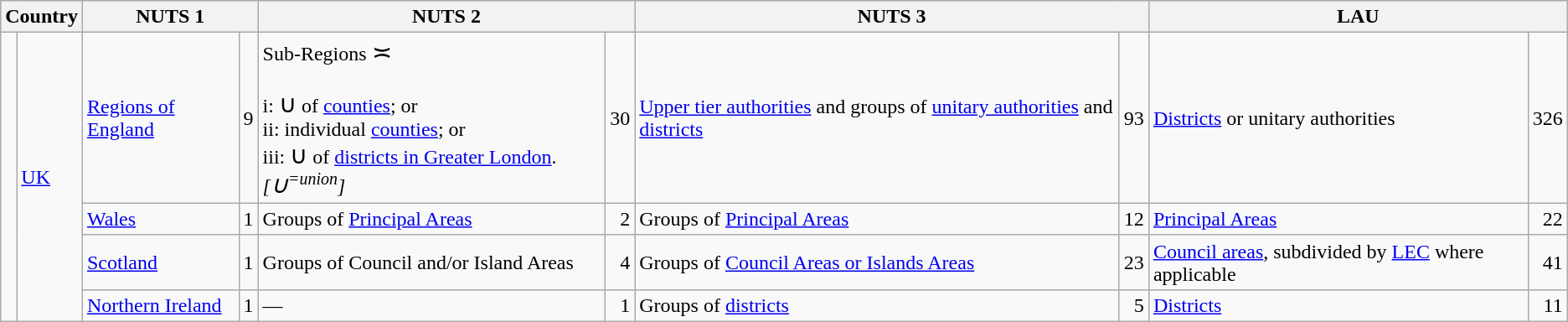<table class="wikitable">
<tr style="background:#ddd;">
<th colspan=2>Country</th>
<th colspan=2>NUTS 1</th>
<th colspan=2>NUTS 2</th>
<th colspan=2>NUTS 3</th>
<th colspan=2>LAU</th>
</tr>
<tr>
<td rowspan=4></td>
<td rowspan=4><a href='#'>UK</a></td>
<td><a href='#'>Regions of England</a></td>
<td align=right>9</td>
<td>Sub-Regions <big>≍</big> <br><br>i: <big>∪</big> of <a href='#'>counties</a>; or <br>
ii: individual <a href='#'>counties</a>; or <br>
iii: <big>∪</big> of <a href='#'>districts in Greater London</a>.
<em>[<big>∪</big><sup>=union</sup>]</em></td>
<td align=right>30</td>
<td><a href='#'>Upper tier authorities</a> and groups of <a href='#'>unitary authorities</a> and <a href='#'>districts</a></td>
<td align=right>93</td>
<td><a href='#'>Districts</a> or unitary authorities</td>
<td align=right>326</td>
</tr>
<tr>
<td><a href='#'>Wales</a></td>
<td align=right>1</td>
<td>Groups of <a href='#'>Principal Areas</a></td>
<td align=right>2</td>
<td>Groups of <a href='#'>Principal Areas</a></td>
<td align=right>12</td>
<td><a href='#'>Principal Areas</a></td>
<td align=right>22</td>
</tr>
<tr>
<td><a href='#'>Scotland</a></td>
<td align=right>1</td>
<td>Groups of Council and/or Island Areas</td>
<td align=right>4</td>
<td>Groups of <a href='#'>Council Areas or Islands Areas</a></td>
<td align=right>23</td>
<td><a href='#'>Council areas</a>, subdivided by <a href='#'>LEC</a> where applicable</td>
<td align=right>41</td>
</tr>
<tr>
<td><a href='#'>Northern Ireland</a></td>
<td align=right>1</td>
<td>—</td>
<td align=right>1</td>
<td>Groups of <a href='#'>districts</a></td>
<td align=right>5</td>
<td><a href='#'>Districts</a></td>
<td align=right>11</td>
</tr>
</table>
